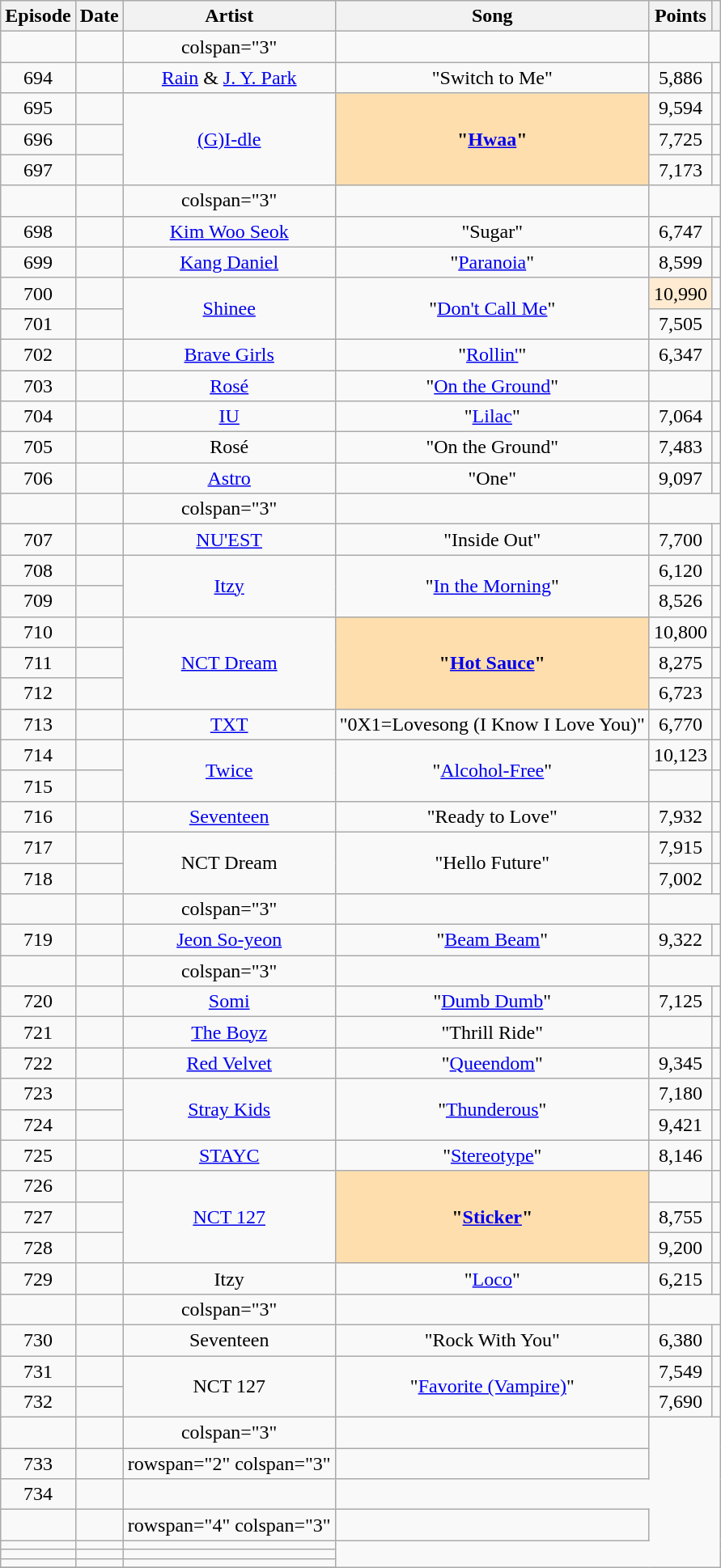<table class="wikitable sortable" style=text-align:center>
<tr>
<th>Episode</th>
<th>Date</th>
<th>Artist</th>
<th>Song</th>
<th>Points</th>
<th class="unsortable"></th>
</tr>
<tr>
<td></td>
<td></td>
<td>colspan="3" </td>
<td></td>
</tr>
<tr>
<td>694</td>
<td></td>
<td><a href='#'>Rain</a> & <a href='#'>J. Y. Park</a></td>
<td>"Switch to Me"</td>
<td>5,886</td>
<td></td>
</tr>
<tr>
<td>695</td>
<td></td>
<td rowspan="3"><a href='#'>(G)I-dle</a></td>
<td style="font-weight: bold; background: navajowhite;" rowspan="3" rowspan="3">"<a href='#'>Hwaa</a>"</td>
<td>9,594</td>
<td></td>
</tr>
<tr>
<td>696</td>
<td></td>
<td>7,725</td>
<td></td>
</tr>
<tr>
<td>697</td>
<td></td>
<td>7,173</td>
<td></td>
</tr>
<tr>
<td></td>
<td></td>
<td>colspan="3" </td>
<td></td>
</tr>
<tr>
<td>698</td>
<td></td>
<td><a href='#'>Kim Woo Seok</a></td>
<td>"Sugar"</td>
<td>6,747</td>
<td></td>
</tr>
<tr>
<td>699</td>
<td></td>
<td><a href='#'>Kang Daniel</a></td>
<td>"<a href='#'>Paranoia</a>"</td>
<td>8,599</td>
<td></td>
</tr>
<tr>
<td>700</td>
<td></td>
<td rowspan="2"><a href='#'>Shinee</a></td>
<td rowspan="2">"<a href='#'>Don't Call Me</a>"</td>
<td style="background: #ffebd2;">10,990</td>
<td></td>
</tr>
<tr>
<td>701</td>
<td></td>
<td>7,505</td>
<td></td>
</tr>
<tr>
<td>702</td>
<td></td>
<td><a href='#'>Brave Girls</a></td>
<td>"<a href='#'>Rollin'</a>"</td>
<td>6,347</td>
<td></td>
</tr>
<tr>
<td>703</td>
<td></td>
<td><a href='#'>Rosé</a></td>
<td>"<a href='#'>On the Ground</a>"</td>
<td></td>
<td></td>
</tr>
<tr>
<td>704</td>
<td></td>
<td><a href='#'>IU</a></td>
<td>"<a href='#'>Lilac</a>"</td>
<td>7,064</td>
<td></td>
</tr>
<tr>
<td>705</td>
<td></td>
<td>Rosé</td>
<td>"On the Ground"</td>
<td>7,483</td>
<td></td>
</tr>
<tr>
<td>706</td>
<td></td>
<td><a href='#'>Astro</a></td>
<td>"One"</td>
<td>9,097</td>
<td></td>
</tr>
<tr>
<td></td>
<td></td>
<td>colspan="3" </td>
<td></td>
</tr>
<tr>
<td>707</td>
<td></td>
<td><a href='#'>NU'EST</a></td>
<td>"Inside Out"</td>
<td>7,700</td>
<td></td>
</tr>
<tr>
<td>708</td>
<td></td>
<td rowspan="2"><a href='#'>Itzy</a></td>
<td rowspan="2">"<a href='#'>In the Morning</a>"</td>
<td>6,120</td>
<td></td>
</tr>
<tr>
<td>709</td>
<td></td>
<td>8,526</td>
<td></td>
</tr>
<tr>
<td>710</td>
<td></td>
<td rowspan="3"><a href='#'>NCT Dream</a></td>
<td style="font-weight: bold; background: navajowhite;" rowspan="3">"<a href='#'>Hot Sauce</a>"</td>
<td>10,800</td>
<td></td>
</tr>
<tr>
<td>711</td>
<td></td>
<td>8,275</td>
<td></td>
</tr>
<tr>
<td>712</td>
<td></td>
<td>6,723</td>
<td></td>
</tr>
<tr>
<td>713</td>
<td></td>
<td><a href='#'>TXT</a></td>
<td>"0X1=Lovesong (I Know I Love You)"</td>
<td>6,770</td>
<td></td>
</tr>
<tr>
<td>714</td>
<td></td>
<td rowspan="2"><a href='#'>Twice</a></td>
<td rowspan="2">"<a href='#'>Alcohol-Free</a>"</td>
<td>10,123</td>
<td></td>
</tr>
<tr>
<td>715</td>
<td></td>
<td></td>
<td></td>
</tr>
<tr>
<td>716</td>
<td></td>
<td><a href='#'>Seventeen</a></td>
<td>"Ready to Love"</td>
<td>7,932</td>
<td></td>
</tr>
<tr>
<td>717</td>
<td></td>
<td rowspan="2">NCT Dream</td>
<td rowspan="2">"Hello Future"</td>
<td>7,915</td>
<td></td>
</tr>
<tr>
<td>718</td>
<td></td>
<td>7,002</td>
<td></td>
</tr>
<tr>
<td></td>
<td></td>
<td>colspan="3" </td>
<td></td>
</tr>
<tr>
<td>719</td>
<td></td>
<td><a href='#'>Jeon So-yeon</a></td>
<td>"<a href='#'>Beam Beam</a>"</td>
<td>9,322</td>
<td></td>
</tr>
<tr>
<td></td>
<td></td>
<td>colspan="3" </td>
<td></td>
</tr>
<tr>
<td>720</td>
<td></td>
<td><a href='#'>Somi</a></td>
<td>"<a href='#'>Dumb Dumb</a>"</td>
<td>7,125</td>
<td></td>
</tr>
<tr>
<td>721</td>
<td></td>
<td><a href='#'>The Boyz</a></td>
<td>"Thrill Ride"</td>
<td></td>
<td></td>
</tr>
<tr>
<td>722</td>
<td></td>
<td><a href='#'>Red Velvet</a></td>
<td>"<a href='#'>Queendom</a>"</td>
<td>9,345</td>
<td></td>
</tr>
<tr>
<td>723</td>
<td></td>
<td rowspan="2"><a href='#'>Stray Kids</a></td>
<td rowspan="2">"<a href='#'>Thunderous</a>"</td>
<td>7,180</td>
<td></td>
</tr>
<tr>
<td>724</td>
<td></td>
<td>9,421</td>
<td></td>
</tr>
<tr>
<td>725</td>
<td></td>
<td><a href='#'>STAYC</a></td>
<td>"<a href='#'>Stereotype</a>"</td>
<td>8,146</td>
<td></td>
</tr>
<tr>
<td>726</td>
<td></td>
<td rowspan="3"><a href='#'>NCT 127</a></td>
<td style="font-weight: bold; background: navajowhite;" rowspan="3">"<a href='#'>Sticker</a>"</td>
<td></td>
<td></td>
</tr>
<tr>
<td>727</td>
<td></td>
<td>8,755</td>
<td></td>
</tr>
<tr>
<td>728</td>
<td></td>
<td>9,200</td>
<td></td>
</tr>
<tr>
<td>729</td>
<td></td>
<td>Itzy</td>
<td>"<a href='#'>Loco</a>"</td>
<td>6,215</td>
<td></td>
</tr>
<tr>
<td></td>
<td></td>
<td>colspan="3" </td>
<td></td>
</tr>
<tr>
<td>730</td>
<td></td>
<td>Seventeen</td>
<td>"Rock With You"</td>
<td>6,380</td>
<td></td>
</tr>
<tr>
<td>731</td>
<td></td>
<td rowspan="2">NCT 127</td>
<td rowspan="2">"<a href='#'>Favorite (Vampire)</a>"</td>
<td>7,549</td>
<td></td>
</tr>
<tr>
<td>732</td>
<td></td>
<td>7,690</td>
<td></td>
</tr>
<tr>
<td></td>
<td></td>
<td>colspan="3" </td>
<td></td>
</tr>
<tr>
<td>733</td>
<td></td>
<td>rowspan="2" colspan="3" </td>
<td></td>
</tr>
<tr>
<td>734</td>
<td></td>
<td></td>
</tr>
<tr>
<td></td>
<td></td>
<td>rowspan="4" colspan="3" </td>
<td></td>
</tr>
<tr>
<td></td>
<td></td>
<td></td>
</tr>
<tr>
<td></td>
<td></td>
<td></td>
</tr>
<tr>
<td></td>
<td></td>
<td></td>
</tr>
<tr>
</tr>
</table>
